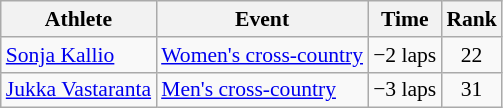<table class="wikitable" style="font-size:90%">
<tr>
<th>Athlete</th>
<th>Event</th>
<th>Time</th>
<th>Rank</th>
</tr>
<tr align=center>
<td align=left><a href='#'>Sonja Kallio</a></td>
<td align=left><a href='#'>Women's cross-country</a></td>
<td>−2 laps</td>
<td>22</td>
</tr>
<tr align=center>
<td align=left><a href='#'>Jukka Vastaranta</a></td>
<td align=left><a href='#'>Men's cross-country</a></td>
<td>−3 laps</td>
<td>31</td>
</tr>
</table>
